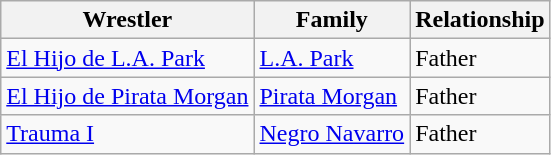<table class="wikitable">
<tr>
<th><strong>Wrestler</strong></th>
<th><strong>Family</strong></th>
<th><strong>Relationship</strong></th>
</tr>
<tr>
<td><a href='#'>El Hijo de L.A. Park</a></td>
<td><a href='#'>L.A. Park</a></td>
<td>Father</td>
</tr>
<tr>
<td><a href='#'>El Hijo de Pirata Morgan</a></td>
<td><a href='#'>Pirata Morgan</a></td>
<td>Father</td>
</tr>
<tr>
<td><a href='#'>Trauma I</a></td>
<td><a href='#'>Negro Navarro</a></td>
<td>Father</td>
</tr>
</table>
